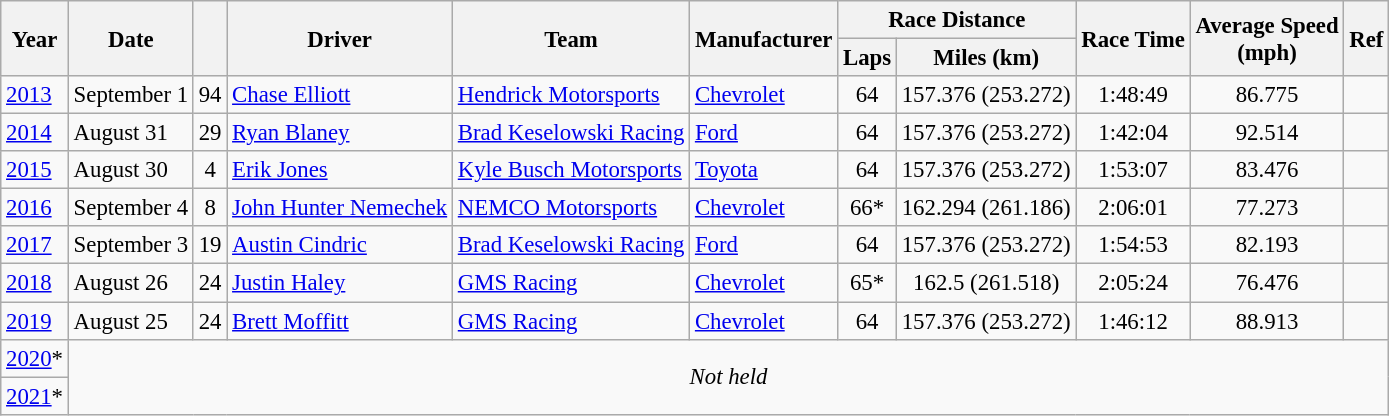<table class="wikitable" style="font-size: 95%;">
<tr>
<th rowspan="2">Year</th>
<th rowspan="2">Date</th>
<th rowspan="2"></th>
<th rowspan="2">Driver</th>
<th rowspan="2">Team</th>
<th rowspan="2">Manufacturer</th>
<th colspan="2">Race Distance</th>
<th rowspan="2">Race Time</th>
<th rowspan="2">Average Speed<br>(mph)</th>
<th rowspan="2">Ref</th>
</tr>
<tr>
<th>Laps</th>
<th>Miles (km)</th>
</tr>
<tr>
<td><a href='#'>2013</a></td>
<td>September 1</td>
<td align="center">94</td>
<td><a href='#'>Chase Elliott</a></td>
<td><a href='#'>Hendrick Motorsports</a></td>
<td><a href='#'>Chevrolet</a></td>
<td align="center">64</td>
<td align="center">157.376 (253.272)</td>
<td align="center">1:48:49</td>
<td align="center">86.775</td>
<td align="center"></td>
</tr>
<tr>
<td><a href='#'>2014</a></td>
<td>August 31</td>
<td align="center">29</td>
<td><a href='#'>Ryan Blaney</a></td>
<td><a href='#'>Brad Keselowski Racing</a></td>
<td><a href='#'>Ford</a></td>
<td align="center">64</td>
<td align="center">157.376 (253.272)</td>
<td align="center">1:42:04</td>
<td align="center">92.514</td>
<td align="center"></td>
</tr>
<tr>
<td><a href='#'>2015</a></td>
<td>August 30</td>
<td align="center">4</td>
<td><a href='#'>Erik Jones</a></td>
<td><a href='#'>Kyle Busch Motorsports</a></td>
<td><a href='#'>Toyota</a></td>
<td align="center">64</td>
<td align="center">157.376 (253.272)</td>
<td align="center">1:53:07</td>
<td align="center">83.476</td>
<td align="center"></td>
</tr>
<tr>
<td><a href='#'>2016</a></td>
<td>September 4</td>
<td align="center">8</td>
<td><a href='#'>John Hunter Nemechek</a></td>
<td><a href='#'>NEMCO Motorsports</a></td>
<td><a href='#'>Chevrolet</a></td>
<td align="center">66*</td>
<td align="center">162.294 (261.186)</td>
<td align="center">2:06:01</td>
<td align="center">77.273</td>
<td align="center"></td>
</tr>
<tr>
<td><a href='#'>2017</a></td>
<td>September 3</td>
<td align="center">19</td>
<td><a href='#'>Austin Cindric</a></td>
<td><a href='#'>Brad Keselowski Racing</a></td>
<td><a href='#'>Ford</a></td>
<td align="center">64</td>
<td align="center">157.376 (253.272)</td>
<td align="center">1:54:53</td>
<td align="center">82.193</td>
<td align="center"></td>
</tr>
<tr>
<td><a href='#'>2018</a></td>
<td>August 26</td>
<td align="center">24</td>
<td><a href='#'>Justin Haley</a></td>
<td><a href='#'>GMS Racing</a></td>
<td><a href='#'>Chevrolet</a></td>
<td align="center">65*</td>
<td align="center">162.5 (261.518)</td>
<td align="center">2:05:24</td>
<td align="center">76.476</td>
<td align="center"></td>
</tr>
<tr>
<td><a href='#'>2019</a></td>
<td>August 25</td>
<td align="center">24</td>
<td><a href='#'>Brett Moffitt</a></td>
<td><a href='#'>GMS Racing</a></td>
<td><a href='#'>Chevrolet</a></td>
<td align="center">64</td>
<td align="center">157.376 (253.272)</td>
<td align="center">1:46:12</td>
<td align="center">88.913</td>
<td align="center"></td>
</tr>
<tr>
<td><a href='#'>2020</a>*</td>
<td rowspan=2 colspan=10 align=center><em>Not held</em></td>
</tr>
<tr>
<td><a href='#'>2021</a>*</td>
</tr>
</table>
